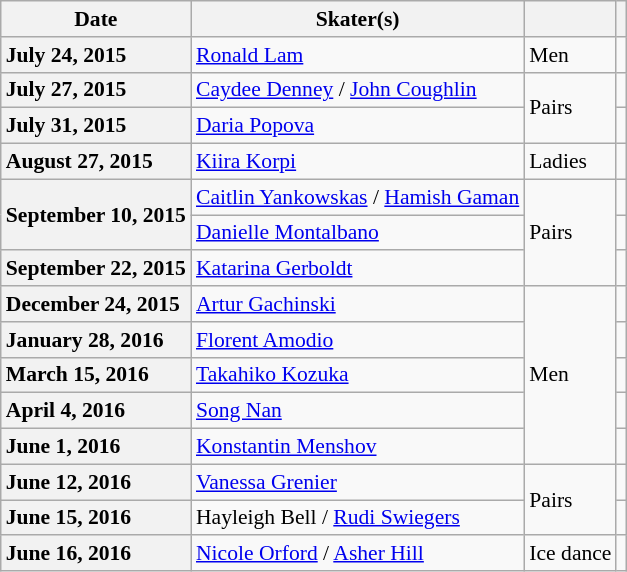<table class="wikitable unsortable" style="text-align:left; font-size:90%">
<tr>
<th scope="col">Date</th>
<th scope="col">Skater(s)</th>
<th scope="col"></th>
<th scope="col"></th>
</tr>
<tr>
<th scope="row" style="text-align:left">July 24, 2015</th>
<td> <a href='#'>Ronald Lam</a></td>
<td>Men</td>
<td></td>
</tr>
<tr>
<th scope="row" style="text-align:left">July 27, 2015</th>
<td> <a href='#'>Caydee Denney</a> / <a href='#'>John Coughlin</a></td>
<td rowspan="2">Pairs</td>
<td></td>
</tr>
<tr>
<th scope="row" style="text-align:left">July 31, 2015</th>
<td> <a href='#'>Daria Popova</a></td>
<td></td>
</tr>
<tr>
<th scope="row" style="text-align:left">August 27, 2015</th>
<td> <a href='#'>Kiira Korpi</a></td>
<td>Ladies</td>
<td></td>
</tr>
<tr>
<th scope="row" style="text-align:left" rowspan="2">September 10, 2015</th>
<td> <a href='#'>Caitlin Yankowskas</a> / <a href='#'>Hamish Gaman</a></td>
<td rowspan="3">Pairs</td>
<td></td>
</tr>
<tr>
<td> <a href='#'>Danielle Montalbano</a></td>
<td></td>
</tr>
<tr>
<th scope="row" style="text-align:left">September 22, 2015</th>
<td> <a href='#'>Katarina Gerboldt</a></td>
<td></td>
</tr>
<tr>
<th scope="row" style="text-align:left">December 24, 2015</th>
<td> <a href='#'>Artur Gachinski</a></td>
<td rowspan="5">Men</td>
<td></td>
</tr>
<tr>
<th scope="row" style="text-align:left">January 28, 2016</th>
<td> <a href='#'>Florent Amodio</a></td>
<td></td>
</tr>
<tr>
<th scope="row" style="text-align:left">March 15, 2016</th>
<td> <a href='#'>Takahiko Kozuka</a></td>
<td></td>
</tr>
<tr>
<th scope="row" style="text-align:left">April 4, 2016</th>
<td> <a href='#'>Song Nan</a></td>
<td></td>
</tr>
<tr>
<th scope="row" style="text-align:left">June 1, 2016</th>
<td> <a href='#'>Konstantin Menshov</a></td>
<td></td>
</tr>
<tr>
<th scope="row" style="text-align:left">June 12, 2016</th>
<td> <a href='#'>Vanessa Grenier</a></td>
<td rowspan="2">Pairs</td>
<td></td>
</tr>
<tr>
<th scope="row" style="text-align:left">June 15, 2016</th>
<td> Hayleigh Bell / <a href='#'>Rudi Swiegers</a></td>
<td></td>
</tr>
<tr>
<th scope="row" style="text-align:left">June 16, 2016</th>
<td> <a href='#'>Nicole Orford</a> / <a href='#'>Asher Hill</a></td>
<td>Ice dance</td>
<td></td>
</tr>
</table>
